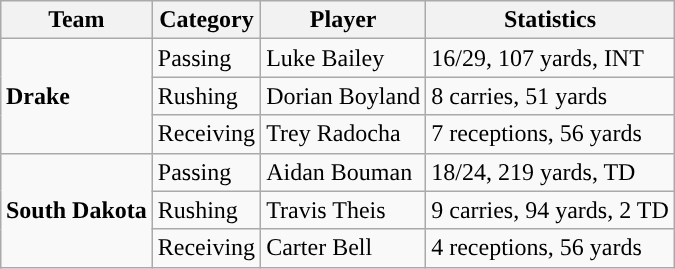<table class="wikitable" style="float: right;">
<tr>
<th>Team</th>
<th>Category</th>
<th>Player</th>
<th>Statistics</th>
</tr>
<tr>
<td rowspan=3><strong>Drake</strong></td>
<td>Passing</td>
<td>Luke Bailey</td>
<td>16/29, 107 yards, INT</td>
</tr>
<tr>
<td>Rushing</td>
<td>Dorian Boyland</td>
<td>8 carries, 51 yards</td>
</tr>
<tr>
<td>Receiving</td>
<td>Trey Radocha</td>
<td>7 receptions, 56 yards</td>
</tr>
<tr>
<td rowspan=3><strong>South Dakota</strong></td>
<td>Passing</td>
<td>Aidan Bouman</td>
<td>18/24, 219 yards, TD</td>
</tr>
<tr>
<td>Rushing</td>
<td>Travis Theis</td>
<td>9 carries, 94 yards, 2 TD</td>
</tr>
<tr>
<td>Receiving</td>
<td>Carter Bell</td>
<td>4 receptions, 56 yards</td>
</tr>
</table>
